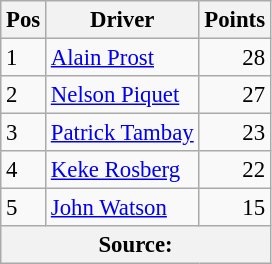<table class="wikitable" style="font-size: 95%;">
<tr>
<th>Pos</th>
<th>Driver</th>
<th>Points</th>
</tr>
<tr>
<td>1</td>
<td> <a href='#'>Alain Prost</a></td>
<td style="text-align: right">28</td>
</tr>
<tr>
<td>2</td>
<td> <a href='#'>Nelson Piquet</a></td>
<td style="text-align: right">27</td>
</tr>
<tr>
<td>3</td>
<td> <a href='#'>Patrick Tambay</a></td>
<td style="text-align: right">23</td>
</tr>
<tr>
<td>4</td>
<td> <a href='#'>Keke Rosberg</a></td>
<td style="text-align: right">22</td>
</tr>
<tr>
<td>5</td>
<td> <a href='#'>John Watson</a></td>
<td style="text-align: right">15</td>
</tr>
<tr>
<th colspan=4>Source:</th>
</tr>
</table>
